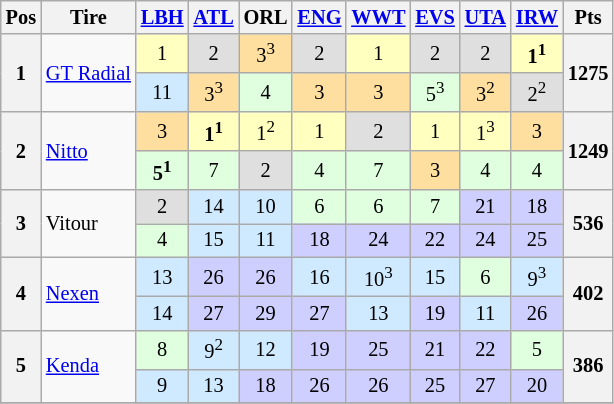<table class="wikitable" style="font-size:85%;text-align:center">
<tr>
<th>Pos</th>
<th>Tire</th>
<th><a href='#'>LBH</a></th>
<th><a href='#'>ATL</a></th>
<th>ORL</th>
<th><a href='#'>ENG</a></th>
<th><a href='#'>WWT</a></th>
<th><a href='#'>EVS</a></th>
<th><a href='#'>UTA</a></th>
<th><a href='#'>IRW</a></th>
<th>Pts</th>
</tr>
<tr>
<th rowspan=2>1</th>
<td rowspan=2 align=left><a href='#'>GT Radial</a></td>
<td style="background:#ffffbf;">1</td>
<td style="background:#dfdfdf;">2</td>
<td style="background:#ffdf9f;">3<sup>3</sup></td>
<td style="background:#dfdfdf;">2</td>
<td style="background:#ffffbf;">1</td>
<td style="background:#dfdfdf;">2</td>
<td style="background:#dfdfdf;">2</td>
<td style="background:#ffffbf;"><strong>1<sup>1</sup></strong></td>
<th rowspan=2>1275</th>
</tr>
<tr>
<td style="background:#cfeaff;">11</td>
<td style="background:#ffdf9f;">3<sup>3</sup></td>
<td style="background:#dfffdf;">4</td>
<td style="background:#ffdf9f;">3</td>
<td style="background:#ffdf9f;">3</td>
<td style="background:#dfffdf;">5<sup>3</sup></td>
<td style="background:#ffdf9f;">3<sup>2</sup></td>
<td style="background:#dfdfdf;">2<sup>2</sup></td>
</tr>
<tr>
<th rowspan=2>2</th>
<td rowspan=2 align=left><a href='#'>Nitto</a></td>
<td style="background:#ffdf9f;">3</td>
<td style="background:#ffffbf;"><strong>1<sup>1</sup></strong></td>
<td style="background:#ffffbf;">1<sup>2</sup></td>
<td style="background:#ffffbf;">1</td>
<td style="background:#dfdfdf;">2</td>
<td style="background:#ffffbf;">1</td>
<td style="background:#ffffbf;">1<sup>3</sup></td>
<td style="background:#ffdf9f;">3</td>
<th rowspan=2>1249</th>
</tr>
<tr>
<td style="background:#dfffdf;"><strong>5<sup>1</sup></strong></td>
<td style="background:#dfffdf;">7</td>
<td style="background:#dfdfdf;">2</td>
<td style="background:#dfffdf;">4</td>
<td style="background:#dfffdf;">7</td>
<td style="background:#ffdf9f;">3</td>
<td style="background:#dfffdf;">4</td>
<td style="background:#dfffdf;">4</td>
</tr>
<tr>
<th rowspan=2>3</th>
<td rowspan=2 align=left>Vitour</td>
<td style="background:#dfdfdf;">2</td>
<td style="background:#cfeaff;">14</td>
<td style="background:#cfeaff;">10</td>
<td style="background:#dfffdf;">6</td>
<td style="background:#dfffdf;">6</td>
<td style="background:#dfffdf;">7</td>
<td style="background:#cfcfff;">21</td>
<td style="background:#cfcfff;">18</td>
<th rowspan=2>536</th>
</tr>
<tr>
<td style="background:#dfffdf;">4</td>
<td style="background:#cfeaff;">15</td>
<td style="background:#cfeaff;">11</td>
<td style="background:#cfcfff;">18</td>
<td style="background:#cfcfff;">24</td>
<td style="background:#cfcfff;">22</td>
<td style="background:#cfcfff;">24</td>
<td style="background:#cfcfff;">25</td>
</tr>
<tr>
<th rowspan=2>4</th>
<td rowspan=2 align=left><a href='#'>Nexen</a></td>
<td style="background:#cfeaff;">13</td>
<td style="background:#cfcfff;">26</td>
<td style="background:#cfcfff;">26</td>
<td style="background:#cfeaff;">16</td>
<td style="background:#cfeaff;">10<sup>3</sup></td>
<td style="background:#cfeaff;">15</td>
<td style="background:#dfffdf;">6</td>
<td style="background:#cfeaff;">9<sup>3</sup></td>
<th rowspan=2>402</th>
</tr>
<tr>
<td style="background:#cfeaff;">14</td>
<td style="background:#cfcfff;">27</td>
<td style="background:#cfcfff;">29</td>
<td style="background:#cfcfff;">27</td>
<td style="background:#cfeaff;">13</td>
<td style="background:#cfcfff;">19</td>
<td style="background:#cfeaff;">11</td>
<td style="background:#cfcfff;">26</td>
</tr>
<tr>
<th rowspan=2>5</th>
<td rowspan=2 align=left><a href='#'>Kenda</a></td>
<td style="background:#dfffdf;">8</td>
<td style="background:#cfeaff;">9<sup>2</sup></td>
<td style="background:#cfeaff;">12</td>
<td style="background:#cfcfff;">19</td>
<td style="background:#cfcfff;">25</td>
<td style="background:#cfcfff;">21</td>
<td style="background:#cfcfff;">22</td>
<td style="background:#dfffdf;">5</td>
<th rowspan=2>386</th>
</tr>
<tr>
<td style="background:#cfeaff;">9</td>
<td style="background:#cfeaff;">13</td>
<td style="background:#cfcfff;">18</td>
<td style="background:#cfcfff;">26</td>
<td style="background:#cfcfff;">26</td>
<td style="background:#cfcfff;">25</td>
<td style="background:#cfcfff;">27</td>
<td style="background:#cfcfff;">20</td>
</tr>
<tr>
</tr>
</table>
